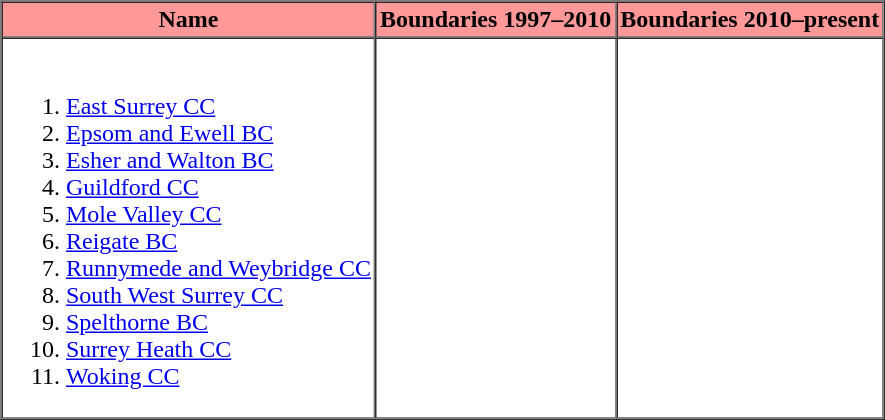<table border=1 cellpadding="2" cellspacing="0">
<tr>
<th bgcolor="#ff9999">Name</th>
<th bgcolor="#ff9999">Boundaries 1997–2010</th>
<th bgcolor="#ff9999">Boundaries 2010–present</th>
</tr>
<tr>
<td><br><ol><li><a href='#'>East Surrey CC</a></li><li><a href='#'>Epsom and Ewell BC</a></li><li><a href='#'>Esher and Walton BC</a></li><li><a href='#'>Guildford CC</a></li><li><a href='#'>Mole Valley CC</a></li><li><a href='#'>Reigate BC</a></li><li><a href='#'>Runnymede and Weybridge CC</a></li><li><a href='#'>South West Surrey CC</a></li><li><a href='#'>Spelthorne BC</a></li><li><a href='#'>Surrey Heath CC</a></li><li><a href='#'>Woking CC</a></li></ol></td>
<td></td>
<td></td>
</tr>
<tr>
</tr>
</table>
